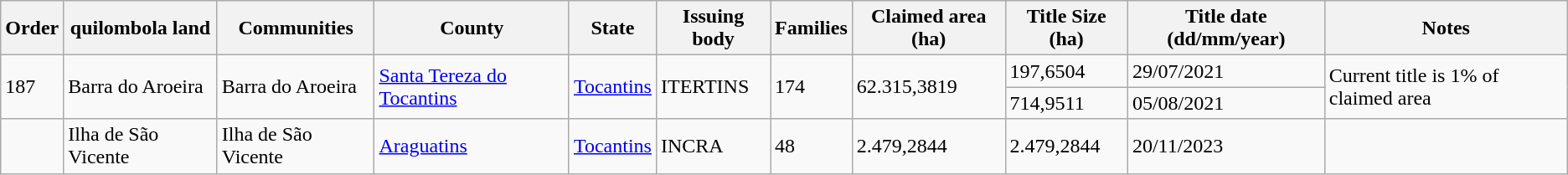<table class="wikitable sortable">
<tr>
<th>Order</th>
<th>quilombola land</th>
<th>Communities</th>
<th>County</th>
<th>State</th>
<th>Issuing body</th>
<th>Families</th>
<th>Claimed area (ha)</th>
<th>Title Size (ha)</th>
<th>Title date (dd/mm/year)</th>
<th>Notes</th>
</tr>
<tr>
<td rowspan="2">187</td>
<td rowspan="2">Barra do Aroeira</td>
<td rowspan="2">Barra do Aroeira</td>
<td rowspan="2"><a href='#'>Santa Tereza do Tocantins</a></td>
<td rowspan="2"><a href='#'>Tocantins</a></td>
<td rowspan="2">ITERTINS</td>
<td rowspan="2">174</td>
<td rowspan="2">62.315,3819</td>
<td>197,6504</td>
<td>29/07/2021</td>
<td rowspan="2">Current title is 1% of claimed area</td>
</tr>
<tr>
<td>714,9511</td>
<td>05/08/2021</td>
</tr>
<tr>
<td></td>
<td>Ilha de São Vicente</td>
<td>Ilha de São Vicente</td>
<td><a href='#'>Araguatins</a></td>
<td><a href='#'>Tocantins</a></td>
<td>INCRA</td>
<td>48</td>
<td>2.479,2844</td>
<td>2.479,2844</td>
<td>20/11/2023</td>
<td></td>
</tr>
</table>
